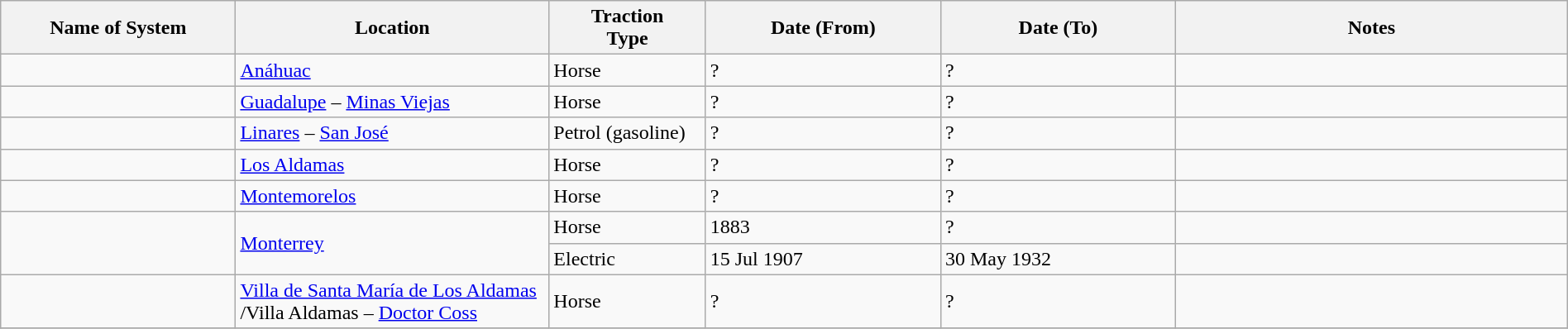<table class="wikitable" width=100%>
<tr>
<th width=15%>Name of System</th>
<th width=20%>Location</th>
<th width=10%>Traction<br>Type</th>
<th width=15%>Date (From)</th>
<th width=15%>Date (To)</th>
<th width=25%>Notes</th>
</tr>
<tr>
<td> </td>
<td><a href='#'>Anáhuac</a></td>
<td>Horse</td>
<td>?</td>
<td>?</td>
<td> </td>
</tr>
<tr>
<td> </td>
<td><a href='#'>Guadalupe</a> – <a href='#'>Minas Viejas</a></td>
<td>Horse</td>
<td>?</td>
<td>?</td>
<td> </td>
</tr>
<tr>
<td> </td>
<td><a href='#'>Linares</a> – <a href='#'>San José</a></td>
<td>Petrol (gasoline)</td>
<td>?</td>
<td>?</td>
<td> </td>
</tr>
<tr>
<td> </td>
<td><a href='#'>Los Aldamas</a></td>
<td>Horse</td>
<td>?</td>
<td>?</td>
<td> </td>
</tr>
<tr>
<td> </td>
<td><a href='#'>Montemorelos</a></td>
<td>Horse</td>
<td>?</td>
<td>?</td>
<td> </td>
</tr>
<tr>
<td rowspan="2"> </td>
<td rowspan="2"><a href='#'>Monterrey</a></td>
<td>Horse</td>
<td>1883</td>
<td>?</td>
<td></td>
</tr>
<tr>
<td>Electric</td>
<td>15 Jul 1907</td>
<td>30 May 1932</td>
<td></td>
</tr>
<tr>
<td> </td>
<td><a href='#'>Villa de Santa María de Los Aldamas</a> /Villa Aldamas – <a href='#'>Doctor Coss</a></td>
<td>Horse</td>
<td>?</td>
<td>?</td>
<td> </td>
</tr>
<tr>
</tr>
</table>
